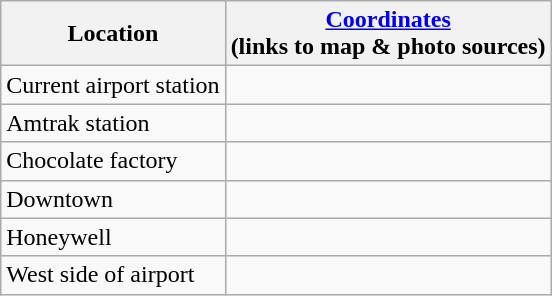<table class="wikitable mw-collapsible">
<tr>
<th>Location</th>
<th><a href='#'>Coordinates</a><br>(links to map & photo sources)</th>
</tr>
<tr>
<td>Current airport station</td>
<td></td>
</tr>
<tr>
<td>Amtrak station</td>
<td></td>
</tr>
<tr>
<td>Chocolate factory</td>
<td></td>
</tr>
<tr>
<td>Downtown</td>
<td></td>
</tr>
<tr>
<td>Honeywell</td>
<td></td>
</tr>
<tr>
<td>West side of airport</td>
<td></td>
</tr>
</table>
